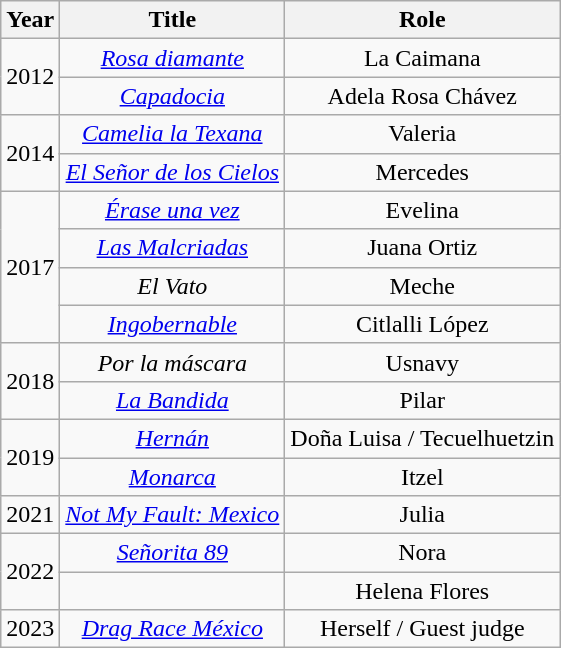<table class="wikitable plainrowheaders" style="text-align:center;" border="1">
<tr>
<th>Year</th>
<th>Title</th>
<th>Role</th>
</tr>
<tr>
<td rowspan=2>2012</td>
<td><em><a href='#'>Rosa diamante</a></em></td>
<td>La Caimana</td>
</tr>
<tr>
<td><em><a href='#'>Capadocia</a></em></td>
<td>Adela Rosa Chávez</td>
</tr>
<tr>
<td rowspan=2>2014</td>
<td><em><a href='#'>Camelia la Texana</a></em></td>
<td>Valeria</td>
</tr>
<tr>
<td><em><a href='#'>El Señor de los Cielos</a></em></td>
<td>Mercedes</td>
</tr>
<tr>
<td rowspan=4>2017</td>
<td><em><a href='#'>Érase una vez</a></em></td>
<td>Evelina</td>
</tr>
<tr>
<td><em><a href='#'>Las Malcriadas</a></em></td>
<td>Juana Ortiz</td>
</tr>
<tr>
<td><em>El Vato</em></td>
<td>Meche</td>
</tr>
<tr>
<td><em><a href='#'>Ingobernable</a></em></td>
<td>Citlalli López</td>
</tr>
<tr>
<td rowspan=2>2018</td>
<td><em>Por la máscara</em></td>
<td>Usnavy</td>
</tr>
<tr>
<td><em><a href='#'>La Bandida</a></em></td>
<td>Pilar</td>
</tr>
<tr>
<td rowspan=2>2019</td>
<td><em><a href='#'>Hernán</a></em></td>
<td>Doña Luisa / Tecuelhuetzin</td>
</tr>
<tr>
<td><em><a href='#'>Monarca</a></em></td>
<td>Itzel</td>
</tr>
<tr>
<td>2021</td>
<td><em><a href='#'>Not My Fault: Mexico</a></em></td>
<td>Julia</td>
</tr>
<tr>
<td rowspan=2>2022</td>
<td><em><a href='#'>Señorita 89</a></em></td>
<td>Nora</td>
</tr>
<tr>
<td><em></em></td>
<td>Helena Flores</td>
</tr>
<tr>
<td>2023</td>
<td><em><a href='#'>Drag Race México</a></em></td>
<td>Herself / Guest judge</td>
</tr>
</table>
